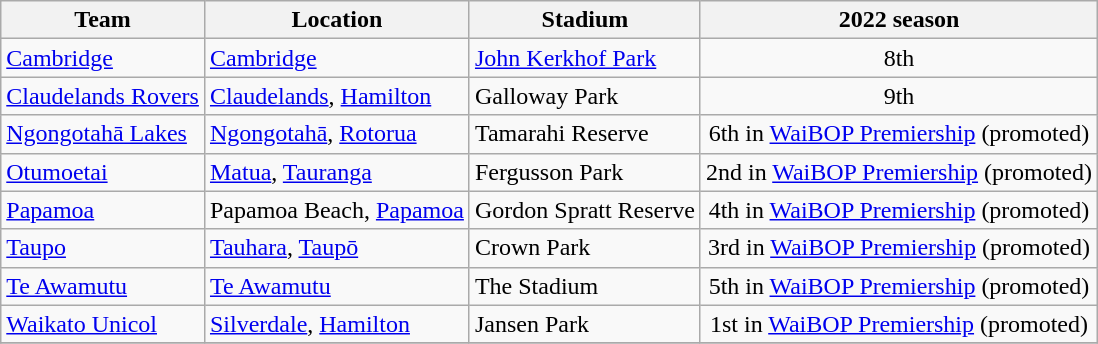<table class="wikitable sortable">
<tr>
<th>Team</th>
<th>Location</th>
<th>Stadium</th>
<th>2022 season</th>
</tr>
<tr>
<td><a href='#'>Cambridge</a></td>
<td><a href='#'>Cambridge</a></td>
<td><a href='#'>John Kerkhof Park</a></td>
<td align="center">8th</td>
</tr>
<tr>
<td><a href='#'>Claudelands Rovers</a></td>
<td><a href='#'>Claudelands</a>, <a href='#'>Hamilton</a></td>
<td>Galloway Park</td>
<td align="center">9th</td>
</tr>
<tr>
<td><a href='#'>Ngongotahā Lakes</a></td>
<td><a href='#'>Ngongotahā</a>, <a href='#'>Rotorua</a></td>
<td>Tamarahi Reserve</td>
<td align="center">6th in <a href='#'>WaiBOP Premiership</a> (promoted)</td>
</tr>
<tr>
<td><a href='#'>Otumoetai</a></td>
<td><a href='#'>Matua</a>, <a href='#'>Tauranga</a></td>
<td>Fergusson Park</td>
<td align="center">2nd in <a href='#'>WaiBOP Premiership</a> (promoted)</td>
</tr>
<tr>
<td><a href='#'>Papamoa</a></td>
<td>Papamoa Beach, <a href='#'>Papamoa</a></td>
<td>Gordon Spratt Reserve</td>
<td align="center">4th in <a href='#'>WaiBOP Premiership</a> (promoted)</td>
</tr>
<tr>
<td><a href='#'>Taupo</a></td>
<td><a href='#'>Tauhara</a>, <a href='#'>Taupō</a></td>
<td>Crown Park</td>
<td align="center">3rd in <a href='#'>WaiBOP Premiership</a> (promoted)</td>
</tr>
<tr>
<td><a href='#'>Te Awamutu</a></td>
<td><a href='#'>Te Awamutu</a></td>
<td>The Stadium</td>
<td align="center">5th in <a href='#'>WaiBOP Premiership</a> (promoted)</td>
</tr>
<tr>
<td><a href='#'>Waikato Unicol</a></td>
<td><a href='#'>Silverdale</a>, <a href='#'>Hamilton</a></td>
<td>Jansen Park</td>
<td align="center">1st in <a href='#'>WaiBOP Premiership</a> (promoted)</td>
</tr>
<tr>
</tr>
</table>
